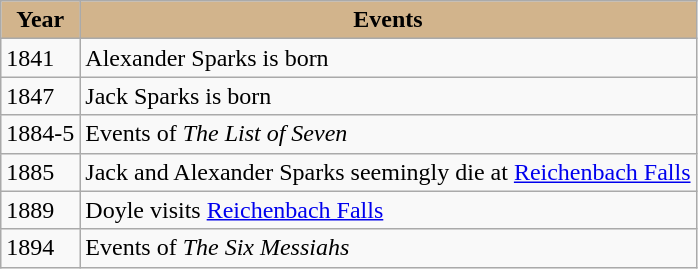<table class="wikitable">
<tr>
<th style="background-color:tan;">Year</th>
<th style="background-color:tan;">Events</th>
</tr>
<tr>
<td>1841</td>
<td>Alexander Sparks is born</td>
</tr>
<tr>
<td>1847</td>
<td>Jack Sparks is born</td>
</tr>
<tr>
<td>1884-5</td>
<td>Events of <em>The List of Seven</em></td>
</tr>
<tr>
<td>1885</td>
<td>Jack and Alexander Sparks seemingly die at <a href='#'>Reichenbach Falls</a></td>
</tr>
<tr>
<td>1889</td>
<td>Doyle visits <a href='#'>Reichenbach Falls</a></td>
</tr>
<tr>
<td>1894</td>
<td>Events of <em>The Six Messiahs</em></td>
</tr>
</table>
